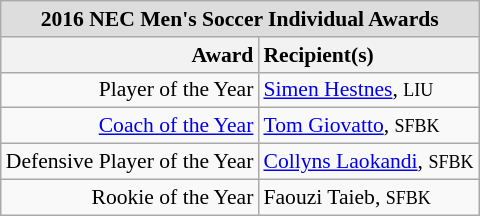<table class="wikitable" style="white-space:nowrap; font-size:90%;">
<tr>
<td colspan="7" style="text-align:center; background:#ddd;"><strong>2016 NEC Men's Soccer Individual Awards</strong></td>
</tr>
<tr>
<th style="text-align:right;">Award</th>
<th style="text-align:left;">Recipient(s)</th>
</tr>
<tr>
<td style="text-align:right;">Player of the Year</td>
<td style="text-align:left;"><a href='#'>Simen Hestnes</a>, <small>LIU</small><br></td>
</tr>
<tr>
<td style="text-align:right;"><a href='#'>Coach of the Year</a></td>
<td style="text-align:left;"><a href='#'>Tom Giovatto</a>, <small>SFBK</small><br></td>
</tr>
<tr>
<td style="text-align:right;">Defensive Player of the Year</td>
<td style="text-align:left;"><a href='#'>Collyns Laokandi</a>, <small>SFBK</small><br></td>
</tr>
<tr>
<td style="text-align:right;">Rookie of the Year</td>
<td style="text-align:left;">Faouzi Taieb, <small>SFBK</small><br></td>
</tr>
</table>
